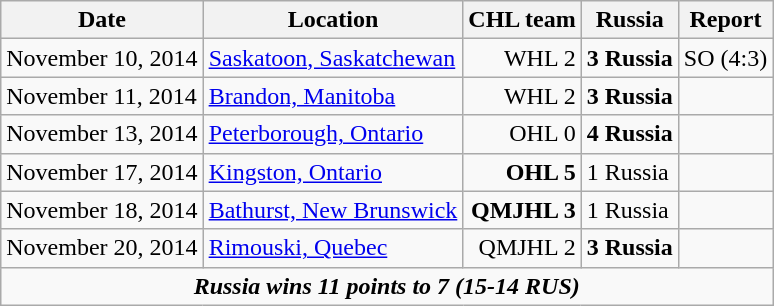<table class="wikitable">
<tr>
<th>Date</th>
<th>Location</th>
<th>CHL team</th>
<th>Russia</th>
<th>Report</th>
</tr>
<tr>
<td>November 10, 2014</td>
<td><a href='#'>Saskatoon, Saskatchewan</a></td>
<td align="right">WHL 2</td>
<td><strong>3 Russia</strong></td>
<td> SO (4:3)</td>
</tr>
<tr>
<td>November 11, 2014</td>
<td><a href='#'>Brandon, Manitoba</a></td>
<td align="right">WHL 2</td>
<td><strong>3 Russia</strong></td>
<td></td>
</tr>
<tr>
<td>November 13, 2014</td>
<td><a href='#'>Peterborough, Ontario</a></td>
<td align="right">OHL 0</td>
<td><strong>4 Russia</strong></td>
<td></td>
</tr>
<tr>
<td>November 17, 2014</td>
<td><a href='#'>Kingston, Ontario</a></td>
<td align="right"><strong>OHL 5</strong></td>
<td>1 Russia</td>
<td></td>
</tr>
<tr>
<td>November 18, 2014</td>
<td><a href='#'>Bathurst, New Brunswick</a></td>
<td align="right"><strong>QMJHL 3</strong></td>
<td>1 Russia</td>
<td></td>
</tr>
<tr>
<td>November 20, 2014</td>
<td><a href='#'>Rimouski, Quebec</a></td>
<td align="right">QMJHL 2</td>
<td><strong>3 Russia</strong></td>
<td></td>
</tr>
<tr align="center">
<td colspan="5"><strong><em>Russia wins 11 points to 7 (15-14 RUS)</em></strong></td>
</tr>
</table>
